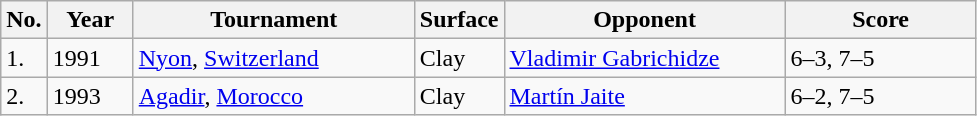<table class="sortable wikitable">
<tr>
<th style="width:20px" class="unsortable">No.</th>
<th style="width:50px">Year</th>
<th style="width:180px">Tournament</th>
<th style="width:50px">Surface</th>
<th style="width:180px">Opponent</th>
<th style="width:120px" class="unsortable">Score</th>
</tr>
<tr>
<td>1.</td>
<td>1991</td>
<td><a href='#'>Nyon</a>, <a href='#'>Switzerland</a></td>
<td>Clay</td>
<td> <a href='#'>Vladimir Gabrichidze</a></td>
<td>6–3, 7–5</td>
</tr>
<tr>
<td>2.</td>
<td>1993</td>
<td><a href='#'>Agadir</a>, <a href='#'>Morocco</a></td>
<td>Clay</td>
<td> <a href='#'>Martín Jaite</a></td>
<td>6–2, 7–5</td>
</tr>
</table>
